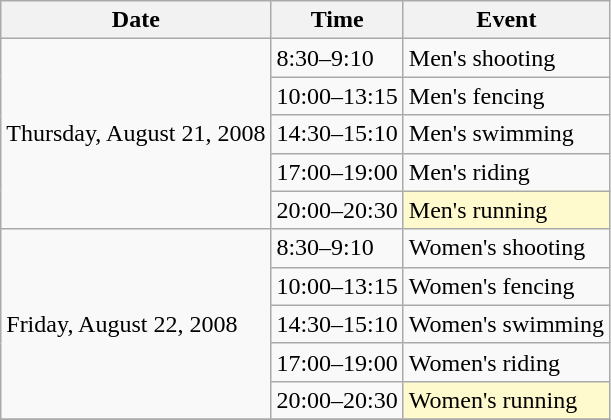<table class=wikitable>
<tr>
<th>Date</th>
<th>Time</th>
<th>Event</th>
</tr>
<tr>
<td rowspan=5>Thursday, August 21, 2008</td>
<td>8:30–9:10</td>
<td>Men's shooting</td>
</tr>
<tr>
<td>10:00–13:15</td>
<td>Men's fencing</td>
</tr>
<tr>
<td>14:30–15:10</td>
<td>Men's swimming</td>
</tr>
<tr>
<td>17:00–19:00</td>
<td>Men's riding</td>
</tr>
<tr>
<td>20:00–20:30</td>
<td style=background:lemonchiffon>Men's running</td>
</tr>
<tr>
<td rowspan=5>Friday, August 22, 2008</td>
<td>8:30–9:10</td>
<td>Women's shooting</td>
</tr>
<tr>
<td>10:00–13:15</td>
<td>Women's fencing</td>
</tr>
<tr>
<td>14:30–15:10</td>
<td>Women's swimming</td>
</tr>
<tr>
<td>17:00–19:00</td>
<td>Women's riding</td>
</tr>
<tr>
<td>20:00–20:30</td>
<td style=background:lemonchiffon>Women's running</td>
</tr>
<tr>
</tr>
</table>
